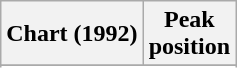<table class="wikitable sortable">
<tr>
<th>Chart (1992)</th>
<th>Peak<br>position</th>
</tr>
<tr>
</tr>
<tr>
</tr>
</table>
